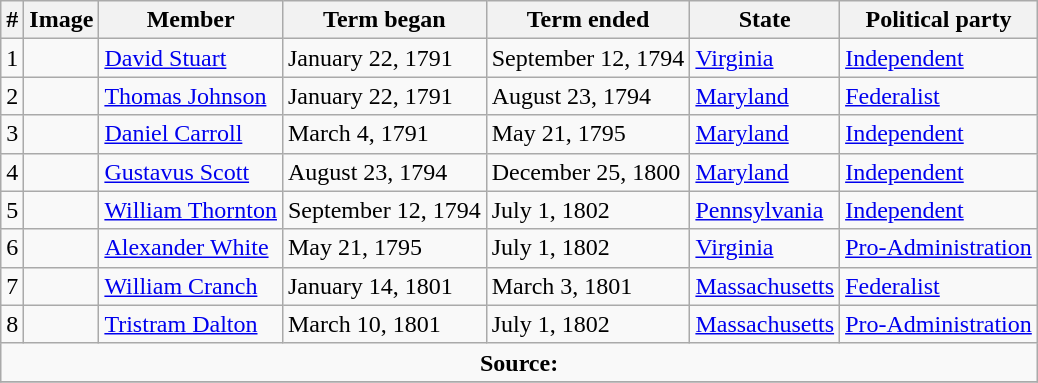<table class="wikitable">
<tr>
<th>#</th>
<th>Image</th>
<th>Member</th>
<th>Term began</th>
<th>Term ended</th>
<th>State</th>
<th>Political party</th>
</tr>
<tr>
<td>1</td>
<td></td>
<td><a href='#'>David Stuart</a></td>
<td>January 22, 1791</td>
<td>September 12, 1794</td>
<td><a href='#'>Virginia</a></td>
<td><a href='#'>Independent</a></td>
</tr>
<tr>
<td>2</td>
<td></td>
<td><a href='#'>Thomas Johnson</a></td>
<td>January 22, 1791</td>
<td>August 23, 1794</td>
<td><a href='#'>Maryland</a></td>
<td><a href='#'>Federalist</a></td>
</tr>
<tr>
<td>3</td>
<td></td>
<td><a href='#'>Daniel Carroll</a></td>
<td>March 4, 1791</td>
<td>May 21, 1795</td>
<td><a href='#'>Maryland</a></td>
<td><a href='#'>Independent</a></td>
</tr>
<tr>
<td>4</td>
<td></td>
<td><a href='#'>Gustavus Scott</a></td>
<td>August 23, 1794</td>
<td>December 25, 1800</td>
<td><a href='#'>Maryland</a></td>
<td><a href='#'>Independent</a></td>
</tr>
<tr>
<td>5</td>
<td></td>
<td><a href='#'>William Thornton</a></td>
<td>September 12, 1794</td>
<td>July 1, 1802</td>
<td><a href='#'>Pennsylvania</a></td>
<td><a href='#'>Independent</a></td>
</tr>
<tr>
<td>6</td>
<td></td>
<td><a href='#'>Alexander White</a></td>
<td>May 21, 1795</td>
<td>July 1, 1802</td>
<td><a href='#'>Virginia</a></td>
<td><a href='#'>Pro-Administration</a></td>
</tr>
<tr>
<td>7</td>
<td></td>
<td><a href='#'>William Cranch</a></td>
<td>January 14, 1801</td>
<td>March 3, 1801</td>
<td><a href='#'>Massachusetts</a></td>
<td><a href='#'>Federalist</a></td>
</tr>
<tr>
<td>8</td>
<td></td>
<td><a href='#'>Tristram Dalton</a></td>
<td>March 10, 1801</td>
<td>July 1, 1802</td>
<td><a href='#'>Massachusetts</a></td>
<td><a href='#'>Pro-Administration</a></td>
</tr>
<tr>
<td colspan="7" style="text-align: center;"><strong>Source:</strong></td>
</tr>
<tr>
</tr>
</table>
